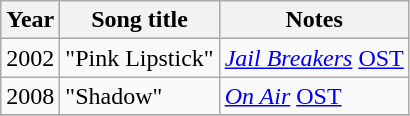<table class="wikitable sortable">
<tr>
<th>Year</th>
<th>Song title</th>
<th>Notes</th>
</tr>
<tr>
<td>2002</td>
<td>"Pink Lipstick" </td>
<td><em><a href='#'>Jail Breakers</a></em> <a href='#'>OST</a></td>
</tr>
<tr>
<td>2008</td>
<td>"Shadow" </td>
<td><em><a href='#'>On Air</a></em> <a href='#'>OST</a></td>
</tr>
<tr>
</tr>
</table>
